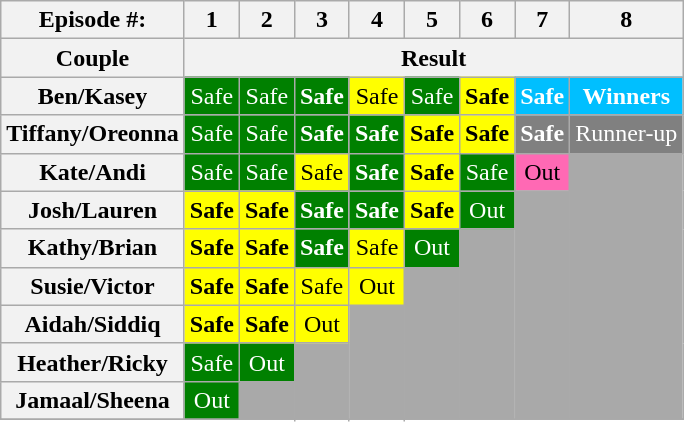<table class="wikitable" style="text-align:center">
<tr>
<th>Episode #:</th>
<th>1</th>
<th>2</th>
<th>3</th>
<th>4</th>
<th>5</th>
<th>6</th>
<th>7</th>
<th>8</th>
</tr>
<tr>
<th>Couple</th>
<th colspan=8>Result</th>
</tr>
<tr>
<th>Ben/Kasey</th>
<td style="background:green; color:white">Safe</td>
<td style="background:green; color:white">Safe</td>
<td style="background:green; color:white"><strong>Safe</strong></td>
<td style="background:yellow; color:black">Safe</td>
<td style="background:green; color:white">Safe</td>
<td style="background:yellow; color:black"><strong>Safe</strong></td>
<td style="background: deepskyblue; color:white"><strong>Safe</strong></td>
<td style="background:deepskyblue; color:white"><strong>Winners</strong></td>
</tr>
<tr>
<th>Tiffany/Oreonna</th>
<td style="background:green; color:white">Safe</td>
<td style="background:green; color:white">Safe</td>
<td style="background:green; color:white"><strong>Safe</strong></td>
<td style="background:green; color:white"><strong>Safe</strong></td>
<td style="background:yellow; color:black"><strong>Safe</strong></td>
<td style="background:yellow; color:black"><strong>Safe</strong></td>
<td style="background:gray; color:white"><strong>Safe</strong></td>
<td style="background:gray; color:white">Runner-up</td>
</tr>
<tr>
<th>Kate/Andi</th>
<td style="background:green; color:white">Safe</td>
<td style="background:green; color:white">Safe</td>
<td style="background:yellow; color:black">Safe</td>
<td style="background:green; color:white"><strong>Safe</strong></td>
<td style="background:yellow; color:black"><strong>Safe</strong></td>
<td style="background:green; color:white">Safe</td>
<td style="background:hotpink; color:black">Out</td>
<td rowspan="7" bgcolor=darkgray></td>
</tr>
<tr>
<th>Josh/Lauren</th>
<td style="background:yellow; color:black"><strong>Safe</strong></td>
<td style="background:yellow; color:black"><strong>Safe</strong></td>
<td style="background:green; color:white"><strong>Safe</strong></td>
<td style="background:green; color:white"><strong>Safe</strong></td>
<td style="background:yellow; color:black"><strong>Safe</strong></td>
<td style="background:green; color:white">Out</td>
<td rowspan="6" bgcolor=darkgray></td>
</tr>
<tr>
<th>Kathy/Brian</th>
<td style="background:yellow; color:black"><strong>Safe</strong></td>
<td style="background:yellow; color:black"><strong>Safe</strong></td>
<td style="background:green; color:white"><strong>Safe</strong></td>
<td style="background:yellow; color:black">Safe</td>
<td style="background:green; color:white">Out</td>
<td rowspan="5" bgcolor=darkgray></td>
</tr>
<tr>
<th>Susie/Victor</th>
<td style="background:yellow; color:black"><strong>Safe</strong></td>
<td style="background:yellow; color:black"><strong>Safe</strong></td>
<td style="background:yellow; color:black">Safe</td>
<td style="background:yellow; color:black">Out</td>
<td rowspan="5" bgcolor=darkgray></td>
</tr>
<tr>
<th>Aidah/Siddiq</th>
<td style="background:yellow; color:black"><strong>Safe</strong></td>
<td style="background:yellow; color:black"><strong>Safe</strong></td>
<td style="background:yellow; color:black">Out</td>
<td rowspan="6" bgcolor=darkgray></td>
</tr>
<tr>
<th>Heather/Ricky</th>
<td style="background:green; color:white">Safe</td>
<td style="background:green; color:white">Out</td>
<td rowspan="7" bgcolor=darkgray></td>
</tr>
<tr>
<th>Jamaal/Sheena</th>
<td style="background:green; color:white">Out</td>
<td rowspan="8" bgcolor=darkgray></td>
</tr>
<tr>
</tr>
</table>
